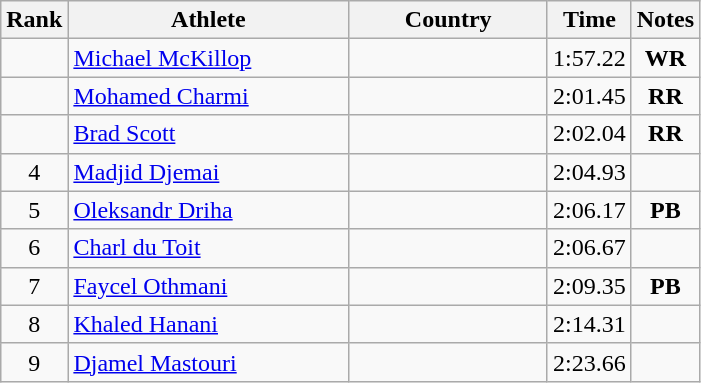<table class="wikitable sortable" style="text-align:center">
<tr>
<th>Rank</th>
<th style="width:180px">Athlete</th>
<th style="width:125px">Country</th>
<th>Time</th>
<th>Notes</th>
</tr>
<tr>
<td></td>
<td style="text-align:left;"><a href='#'>Michael McKillop</a></td>
<td style="text-align:left;"></td>
<td>1:57.22</td>
<td><strong>WR</strong></td>
</tr>
<tr>
<td></td>
<td style="text-align:left;"><a href='#'>Mohamed Charmi</a></td>
<td style="text-align:left;"></td>
<td>2:01.45</td>
<td><strong>RR</strong></td>
</tr>
<tr>
<td></td>
<td style="text-align:left;"><a href='#'>Brad Scott</a></td>
<td style="text-align:left;"></td>
<td>2:02.04</td>
<td><strong>RR</strong></td>
</tr>
<tr>
<td>4</td>
<td style="text-align:left;"><a href='#'>Madjid Djemai</a></td>
<td style="text-align:left;"></td>
<td>2:04.93</td>
<td></td>
</tr>
<tr>
<td>5</td>
<td style="text-align:left;"><a href='#'>Oleksandr Driha</a></td>
<td style="text-align:left;"></td>
<td>2:06.17</td>
<td><strong>PB</strong></td>
</tr>
<tr>
<td>6</td>
<td style="text-align:left;"><a href='#'>Charl du Toit</a></td>
<td style="text-align:left;"></td>
<td>2:06.67</td>
<td></td>
</tr>
<tr>
<td>7</td>
<td style="text-align:left;"><a href='#'>Faycel Othmani</a></td>
<td style="text-align:left;"></td>
<td>2:09.35</td>
<td><strong>PB</strong></td>
</tr>
<tr>
<td>8</td>
<td style="text-align:left;"><a href='#'>Khaled Hanani</a></td>
<td style="text-align:left;"></td>
<td>2:14.31</td>
<td></td>
</tr>
<tr>
<td>9</td>
<td style="text-align:left;"><a href='#'>Djamel Mastouri</a></td>
<td style="text-align:left;"></td>
<td>2:23.66</td>
<td></td>
</tr>
</table>
